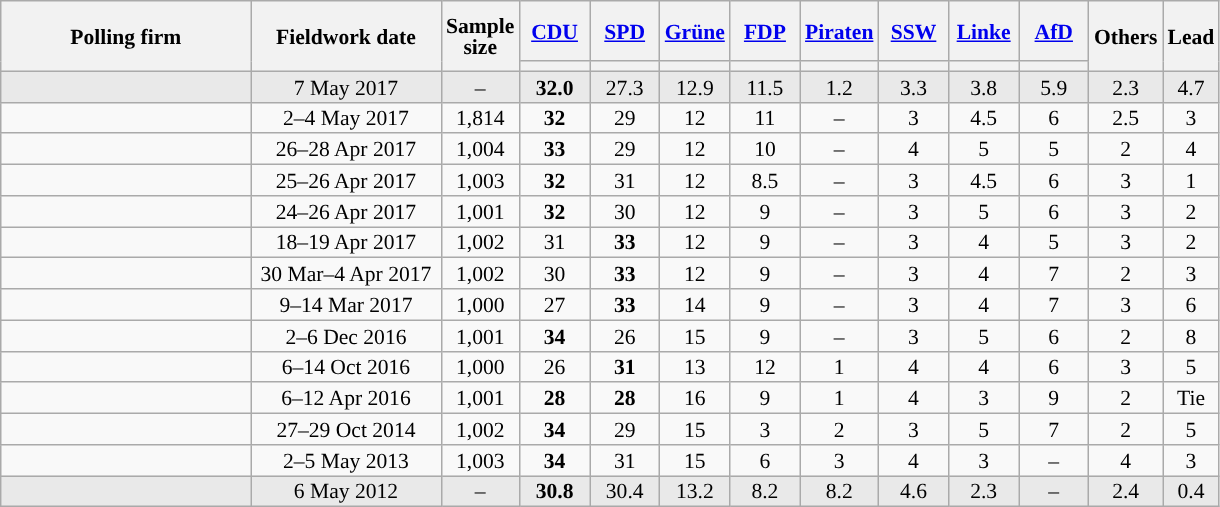<table class="wikitable sortable" style="text-align:center;font-size:90%;line-height:14px;">
<tr style="height:40px;">
<th style="width:160px;" rowspan="2">Polling firm</th>
<th style="width:120px;" rowspan="2">Fieldwork date</th>
<th style="width:35px;" rowspan="2">Sample<br>size</th>
<th class="unsortable" style="width:40px;"><a href='#'>CDU</a></th>
<th class="unsortable" style="width:40px;"><a href='#'>SPD</a></th>
<th class="unsortable" style="width:40px;"><a href='#'>Grüne</a></th>
<th class="unsortable" style="width:40px;"><a href='#'>FDP</a></th>
<th class="unsortable" style="width:40px;"><a href='#'>Piraten</a></th>
<th class="unsortable" style="width:40px;"><a href='#'>SSW</a></th>
<th class="unsortable" style="width:40px;"><a href='#'>Linke</a></th>
<th class="unsortable" style="width:40px;"><a href='#'>AfD</a></th>
<th class="unsortable" style="width:40px;" rowspan="2">Others</th>
<th style="width:30px;" rowspan="2">Lead</th>
</tr>
<tr>
<th style="background:"></th>
<th style="background:"></th>
<th style="background:"></th>
<th style="background:"></th>
<th style="background:"></th>
<th style="background:"></th>
<th style="background:"></th>
<th style="background:"></th>
</tr>
<tr style="background:#E9E9E9;">
<td></td>
<td data-sort-value="2017-05-07">7 May 2017</td>
<td>–</td>
<td><strong>32.0</strong></td>
<td>27.3</td>
<td>12.9</td>
<td>11.5</td>
<td>1.2</td>
<td>3.3</td>
<td>3.8</td>
<td>5.9</td>
<td>2.3</td>
<td style="background:">4.7</td>
</tr>
<tr>
<td></td>
<td data-sort-value="2017-05-04">2–4 May 2017</td>
<td>1,814</td>
<td><strong>32</strong></td>
<td>29</td>
<td>12</td>
<td>11</td>
<td>–</td>
<td>3</td>
<td>4.5</td>
<td>6</td>
<td>2.5</td>
<td style="background:">3</td>
</tr>
<tr>
<td></td>
<td data-sort-value="2017-04-29">26–28 Apr 2017</td>
<td>1,004</td>
<td><strong>33</strong></td>
<td>29</td>
<td>12</td>
<td>10</td>
<td>–</td>
<td>4</td>
<td>5</td>
<td>5</td>
<td>2</td>
<td style="background:">4</td>
</tr>
<tr>
<td></td>
<td data-sort-value="2017-04-27">25–26 Apr 2017</td>
<td>1,003</td>
<td><strong>32</strong></td>
<td>31</td>
<td>12</td>
<td>8.5</td>
<td>–</td>
<td>3</td>
<td>4.5</td>
<td>6</td>
<td>3</td>
<td style="background:">1</td>
</tr>
<tr>
<td></td>
<td data-sort-value="2017-04-27">24–26 Apr 2017</td>
<td>1,001</td>
<td><strong>32</strong></td>
<td>30</td>
<td>12</td>
<td>9</td>
<td>–</td>
<td>3</td>
<td>5</td>
<td>6</td>
<td>3</td>
<td style="background:">2</td>
</tr>
<tr>
<td></td>
<td data-sort-value="2017-04-20">18–19 Apr 2017</td>
<td>1,002</td>
<td>31</td>
<td><strong>33</strong></td>
<td>12</td>
<td>9</td>
<td>–</td>
<td>3</td>
<td>4</td>
<td>5</td>
<td>3</td>
<td style="background:">2</td>
</tr>
<tr>
<td></td>
<td data-sort-value="2017-04-06">30 Mar–4 Apr 2017</td>
<td>1,002</td>
<td>30</td>
<td><strong>33</strong></td>
<td>12</td>
<td>9</td>
<td>–</td>
<td>3</td>
<td>4</td>
<td>7</td>
<td>2</td>
<td style="background:">3</td>
</tr>
<tr>
<td></td>
<td data-sort-value="2017-03-16">9–14 Mar 2017</td>
<td>1,000</td>
<td>27</td>
<td><strong>33</strong></td>
<td>14</td>
<td>9</td>
<td>–</td>
<td>3</td>
<td>4</td>
<td>7</td>
<td>3</td>
<td style="background:">6</td>
</tr>
<tr>
<td></td>
<td data-sort-value="2016-12-09">2–6 Dec 2016</td>
<td>1,001</td>
<td><strong>34</strong></td>
<td>26</td>
<td>15</td>
<td>9</td>
<td>–</td>
<td>3</td>
<td>5</td>
<td>6</td>
<td>2</td>
<td style="background:">8</td>
</tr>
<tr>
<td></td>
<td data-sort-value="2016-10-19">6–14 Oct 2016</td>
<td>1,000</td>
<td>26</td>
<td><strong>31</strong></td>
<td>13</td>
<td>12</td>
<td>1</td>
<td>4</td>
<td>4</td>
<td>6</td>
<td>3</td>
<td style="background:">5</td>
</tr>
<tr>
<td></td>
<td data-sort-value="2016-04-16">6–12 Apr 2016</td>
<td>1,001</td>
<td><strong>28</strong></td>
<td><strong>28</strong></td>
<td>16</td>
<td>9</td>
<td>1</td>
<td>4</td>
<td>3</td>
<td>9</td>
<td>2</td>
<td data-sort-value="0">Tie</td>
</tr>
<tr>
<td></td>
<td data-sort-value="2014-10-31">27–29 Oct 2014</td>
<td>1,002</td>
<td><strong>34</strong></td>
<td>29</td>
<td>15</td>
<td>3</td>
<td>2</td>
<td>3</td>
<td>5</td>
<td>7</td>
<td>2</td>
<td style="background:">5</td>
</tr>
<tr>
<td></td>
<td data-sort-value="2013-05-07">2–5 May 2013</td>
<td>1,003</td>
<td><strong>34</strong></td>
<td>31</td>
<td>15</td>
<td>6</td>
<td>3</td>
<td>4</td>
<td>3</td>
<td>–</td>
<td>4</td>
<td style="background:">3</td>
</tr>
<tr style="background:#E9E9E9;">
<td></td>
<td data-sort-value="2012-05-06">6 May 2012</td>
<td>–</td>
<td><strong>30.8</strong></td>
<td>30.4</td>
<td>13.2</td>
<td>8.2</td>
<td>8.2</td>
<td>4.6</td>
<td>2.3</td>
<td>–</td>
<td>2.4</td>
<td style="background:">0.4</td>
</tr>
</table>
